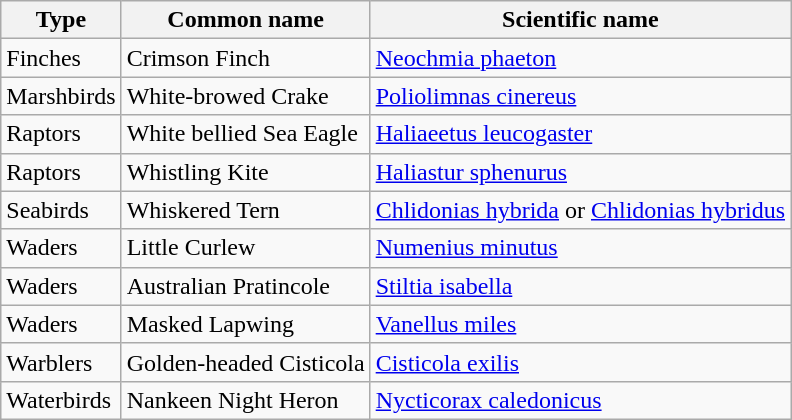<table class="wikitable">
<tr>
<th>Type</th>
<th>Common name</th>
<th>Scientific name</th>
</tr>
<tr>
<td>Finches</td>
<td>Crimson Finch</td>
<td><a href='#'>Neochmia phaeton</a></td>
</tr>
<tr>
<td>Marshbirds</td>
<td>White-browed Crake</td>
<td><a href='#'>Poliolimnas cinereus</a></td>
</tr>
<tr>
<td>Raptors</td>
<td>White bellied Sea Eagle</td>
<td><a href='#'>Haliaeetus leucogaster</a></td>
</tr>
<tr>
<td>Raptors</td>
<td>Whistling Kite</td>
<td><a href='#'>Haliastur sphenurus</a></td>
</tr>
<tr>
<td>Seabirds</td>
<td>Whiskered Tern</td>
<td><a href='#'>Chlidonias hybrida</a> or <a href='#'>Chlidonias hybridus</a></td>
</tr>
<tr>
<td>Waders</td>
<td>Little Curlew</td>
<td><a href='#'>Numenius minutus</a></td>
</tr>
<tr>
<td>Waders</td>
<td>Australian Pratincole</td>
<td><a href='#'>Stiltia isabella</a></td>
</tr>
<tr>
<td>Waders</td>
<td>Masked Lapwing</td>
<td><a href='#'>Vanellus miles</a></td>
</tr>
<tr>
<td>Warblers</td>
<td>Golden-headed Cisticola</td>
<td><a href='#'>Cisticola exilis</a></td>
</tr>
<tr>
<td>Waterbirds</td>
<td>Nankeen Night Heron</td>
<td><a href='#'>Nycticorax caledonicus</a></td>
</tr>
</table>
